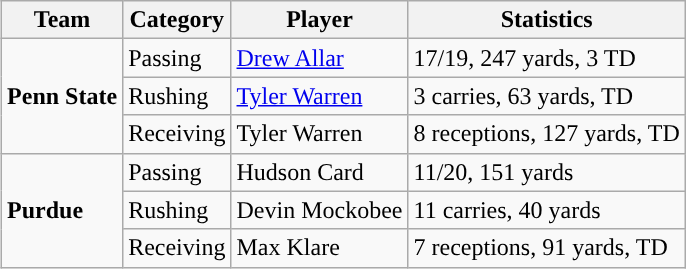<table class="wikitable" style="float: right;">
<tr>
<th>Team</th>
<th>Category</th>
<th>Player</th>
<th>Statistics</th>
</tr>
<tr>
<td rowspan=3><strong>Penn State</strong></td>
<td>Passing</td>
<td><a href='#'>Drew Allar</a></td>
<td>17/19, 247 yards, 3 TD</td>
</tr>
<tr>
<td>Rushing</td>
<td><a href='#'>Tyler Warren</a></td>
<td>3 carries, 63 yards, TD</td>
</tr>
<tr>
<td>Receiving</td>
<td>Tyler Warren</td>
<td>8 receptions, 127 yards, TD</td>
</tr>
<tr>
<td rowspan=3><strong>Purdue</strong></td>
<td>Passing</td>
<td>Hudson Card</td>
<td>11/20, 151 yards</td>
</tr>
<tr>
<td>Rushing</td>
<td>Devin Mockobee</td>
<td>11 carries, 40 yards</td>
</tr>
<tr>
<td>Receiving</td>
<td>Max Klare</td>
<td>7 receptions, 91 yards, TD</td>
</tr>
</table>
